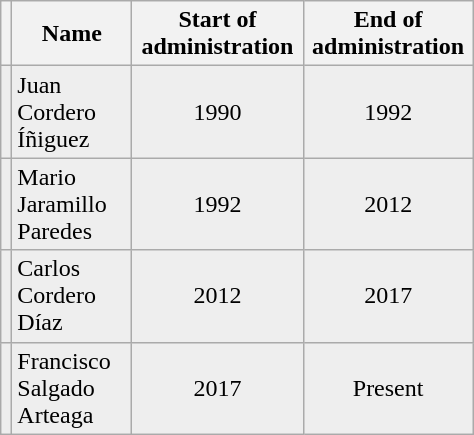<table class="wikitable" border="0" width="25%" style="background:#ffffff" align="top">
<tr>
<th></th>
<th>Name</th>
<th>Start of administration</th>
<th>End of administration</th>
</tr>
<tr bgcolor="#EEEEEE">
<td></td>
<td>Juan Cordero Íñiguez</td>
<td align="center">1990</td>
<td align="center">1992</td>
</tr>
<tr bgcolor="#EEEEEE">
<td></td>
<td>Mario Jaramillo Paredes</td>
<td align="center">1992</td>
<td align="center">2012</td>
</tr>
<tr bgcolor="#EEEEEE">
<td></td>
<td>Carlos Cordero Díaz</td>
<td align="center">2012</td>
<td align="center">2017</td>
</tr>
<tr bgcolor="#EEEEEE">
<td></td>
<td>Francisco Salgado Arteaga</td>
<td align="center">2017</td>
<td align="center">Present</td>
</tr>
</table>
